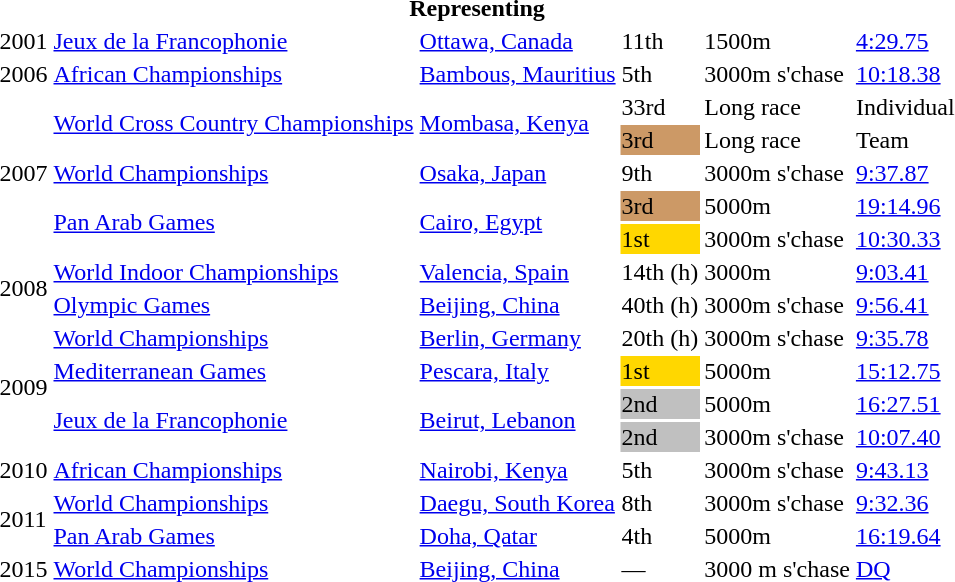<table>
<tr>
<th colspan="6">Representing </th>
</tr>
<tr>
<td>2001</td>
<td><a href='#'>Jeux de la Francophonie</a></td>
<td><a href='#'>Ottawa, Canada</a></td>
<td>11th</td>
<td>1500m</td>
<td><a href='#'>4:29.75</a></td>
</tr>
<tr>
<td>2006</td>
<td><a href='#'>African Championships</a></td>
<td><a href='#'>Bambous, Mauritius</a></td>
<td>5th</td>
<td>3000m s'chase</td>
<td><a href='#'>10:18.38</a></td>
</tr>
<tr>
<td rowspan=5>2007</td>
<td rowspan=2><a href='#'>World Cross Country Championships</a></td>
<td rowspan=2><a href='#'>Mombasa, Kenya</a></td>
<td>33rd</td>
<td>Long race</td>
<td>Individual</td>
</tr>
<tr>
<td bgcolor=cc9966>3rd</td>
<td>Long race</td>
<td>Team</td>
</tr>
<tr>
<td><a href='#'>World Championships</a></td>
<td><a href='#'>Osaka, Japan</a></td>
<td>9th</td>
<td>3000m s'chase</td>
<td><a href='#'>9:37.87</a></td>
</tr>
<tr>
<td rowspan=2><a href='#'>Pan Arab Games</a></td>
<td rowspan=2><a href='#'>Cairo, Egypt</a></td>
<td bgcolor=cc9966>3rd</td>
<td>5000m</td>
<td><a href='#'>19:14.96</a></td>
</tr>
<tr>
<td bgcolor=gold>1st</td>
<td>3000m s'chase</td>
<td><a href='#'>10:30.33</a></td>
</tr>
<tr>
<td rowspan=2>2008</td>
<td><a href='#'>World Indoor Championships</a></td>
<td><a href='#'>Valencia, Spain</a></td>
<td>14th (h)</td>
<td>3000m</td>
<td><a href='#'>9:03.41</a></td>
</tr>
<tr>
<td><a href='#'>Olympic Games</a></td>
<td><a href='#'>Beijing, China</a></td>
<td>40th (h)</td>
<td>3000m s'chase</td>
<td><a href='#'>9:56.41</a></td>
</tr>
<tr>
<td rowspan=4>2009</td>
<td><a href='#'>World Championships</a></td>
<td><a href='#'>Berlin, Germany</a></td>
<td>20th (h)</td>
<td>3000m s'chase</td>
<td><a href='#'>9:35.78</a></td>
</tr>
<tr>
<td><a href='#'>Mediterranean Games</a></td>
<td><a href='#'>Pescara, Italy</a></td>
<td bgcolor=gold>1st</td>
<td>5000m</td>
<td><a href='#'>15:12.75</a></td>
</tr>
<tr>
<td rowspan=2><a href='#'>Jeux de la Francophonie</a></td>
<td rowspan=2><a href='#'>Beirut, Lebanon</a></td>
<td bgcolor=silver>2nd</td>
<td>5000m</td>
<td><a href='#'>16:27.51</a></td>
</tr>
<tr>
<td bgcolor=silver>2nd</td>
<td>3000m s'chase</td>
<td><a href='#'>10:07.40</a></td>
</tr>
<tr>
<td>2010</td>
<td><a href='#'>African Championships</a></td>
<td><a href='#'>Nairobi, Kenya</a></td>
<td>5th</td>
<td>3000m s'chase</td>
<td><a href='#'>9:43.13</a></td>
</tr>
<tr>
<td rowspan=2>2011</td>
<td><a href='#'>World Championships</a></td>
<td><a href='#'>Daegu, South Korea</a></td>
<td>8th</td>
<td>3000m s'chase</td>
<td><a href='#'>9:32.36</a></td>
</tr>
<tr>
<td><a href='#'>Pan Arab Games</a></td>
<td><a href='#'>Doha, Qatar</a></td>
<td>4th</td>
<td>5000m</td>
<td><a href='#'>16:19.64</a></td>
</tr>
<tr>
<td>2015</td>
<td><a href='#'>World Championships</a></td>
<td><a href='#'>Beijing, China</a></td>
<td>—</td>
<td>3000 m s'chase</td>
<td><a href='#'>DQ</a></td>
</tr>
</table>
